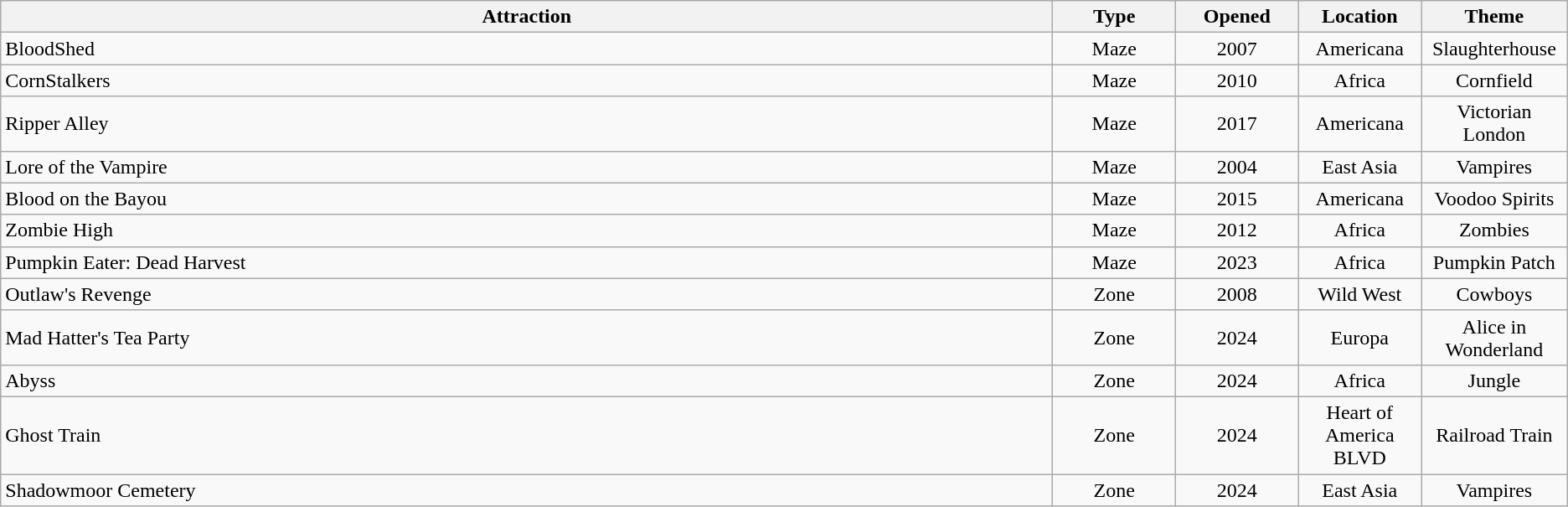<table class="wikitable sortable">
<tr>
<th style="width:60%;">Attraction</th>
<th style="width:7%;">Type</th>
<th style="width:7%;">Opened</th>
<th style="width:7%;">Location</th>
<th style="width:7%;">Theme</th>
</tr>
<tr>
<td>BloodShed</td>
<td style="text-align:center">Maze</td>
<td style="text-align:center">2007</td>
<td style="text-align:center">Americana</td>
<td style="text-align:center">Slaughterhouse</td>
</tr>
<tr>
<td>CornStalkers</td>
<td style="text-align:center">Maze</td>
<td style="text-align:center">2010</td>
<td style="text-align:center">Africa</td>
<td style="text-align:center">Cornfield</td>
</tr>
<tr>
<td>Ripper Alley</td>
<td style="text-align:center">Maze</td>
<td style="text-align:center">2017</td>
<td style="text-align:center">Americana</td>
<td style="text-align:center">Victorian London</td>
</tr>
<tr>
<td>Lore of the Vampire</td>
<td style="text-align:center">Maze</td>
<td style="text-align:center">2004</td>
<td style="text-align:center">East Asia</td>
<td style="text-align:center">Vampires</td>
</tr>
<tr>
<td>Blood on the Bayou</td>
<td style="text-align:center">Maze</td>
<td style="text-align:center">2015</td>
<td style="text-align:center">Americana</td>
<td style="text-align:center">Voodoo Spirits</td>
</tr>
<tr>
<td>Zombie High</td>
<td style="text-align:center">Maze</td>
<td style="text-align:center">2012</td>
<td style="text-align:center">Africa</td>
<td style="text-align:center">Zombies</td>
</tr>
<tr>
<td>Pumpkin Eater: Dead Harvest</td>
<td style="text-align:center">Maze</td>
<td style="text-align:center">2023</td>
<td style="text-align:center">Africa</td>
<td style="text-align:center">Pumpkin Patch</td>
</tr>
<tr>
<td>Outlaw's Revenge</td>
<td style="text-align:center">Zone</td>
<td style="text-align:center">2008</td>
<td style="text-align:center">Wild West</td>
<td style="text-align:center">Cowboys</td>
</tr>
<tr>
<td>Mad Hatter's Tea Party</td>
<td style="text-align:center">Zone</td>
<td style="text-align:center">2024</td>
<td style="text-align:center">Europa</td>
<td style="text-align:center">Alice in Wonderland</td>
</tr>
<tr>
<td>Abyss</td>
<td style="text-align:center">Zone</td>
<td style="text-align:center">2024</td>
<td style="text-align:center">Africa</td>
<td style="text-align:center">Jungle</td>
</tr>
<tr>
<td>Ghost Train</td>
<td style="text-align:center">Zone</td>
<td style="text-align:center">2024</td>
<td style="text-align:center">Heart of America BLVD</td>
<td style="text-align:center">Railroad Train</td>
</tr>
<tr>
<td>Shadowmoor Cemetery</td>
<td style="text-align:center">Zone</td>
<td style="text-align:center">2024</td>
<td style="text-align:center">East Asia</td>
<td style="text-align:center">Vampires</td>
</tr>
</table>
